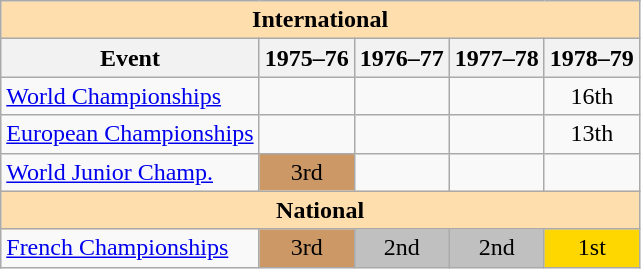<table class="wikitable" style="text-align:center">
<tr>
<th style="background-color: #ffdead; " colspan=5 align=center><strong>International</strong></th>
</tr>
<tr>
<th>Event</th>
<th>1975–76</th>
<th>1976–77</th>
<th>1977–78</th>
<th>1978–79</th>
</tr>
<tr>
<td align=left><a href='#'>World Championships</a></td>
<td></td>
<td></td>
<td></td>
<td>16th</td>
</tr>
<tr>
<td align=left><a href='#'>European Championships</a></td>
<td></td>
<td></td>
<td></td>
<td>13th</td>
</tr>
<tr>
<td align=left><a href='#'>World Junior Champ.</a></td>
<td bgcolor=cc9966>3rd</td>
<td></td>
<td></td>
<td></td>
</tr>
<tr>
<th style="background-color: #ffdead; " colspan=5 align=center><strong>National</strong></th>
</tr>
<tr>
<td align=left><a href='#'>French Championships</a></td>
<td bgcolor=cc9966>3rd</td>
<td bgcolor=silver>2nd</td>
<td bgcolor=silver>2nd</td>
<td bgcolor=gold>1st</td>
</tr>
</table>
